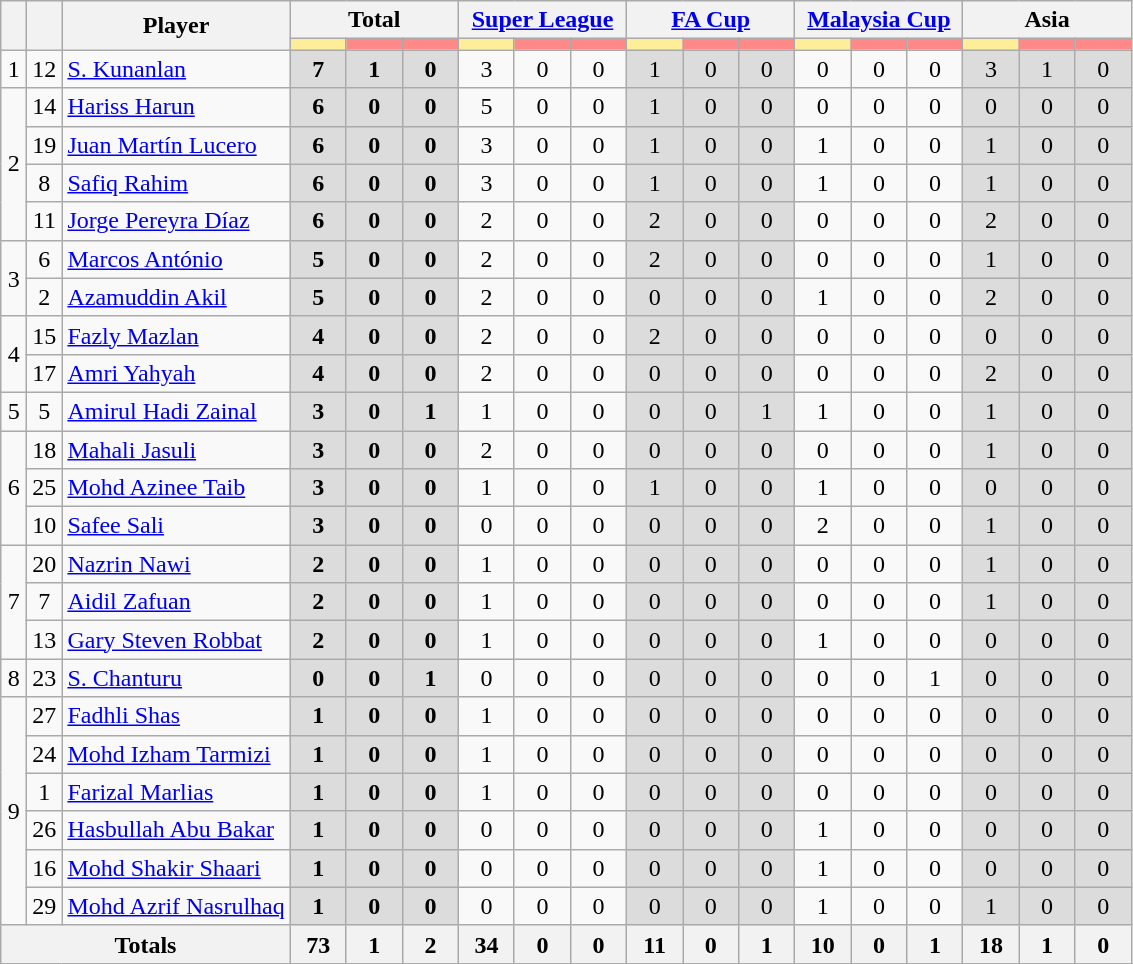<table class="wikitable" style="text-align:center;">
<tr style="text-align:center;">
<th style="width:10px;" rowspan="2"></th>
<th style="width:10px;" rowspan="2"></th>
<th rowspan="2">Player</th>
<th colspan="3">Total</th>
<th colspan="3"><a href='#'>Super League</a></th>
<th colspan="3"><a href='#'>FA Cup</a></th>
<th colspan="3"><a href='#'>Malaysia Cup</a></th>
<th colspan="3">Asia</th>
</tr>
<tr>
<th style="width:30px; background:#fe9;"></th>
<th style="width:30px; background:#ff8888;"></th>
<th style="width:30px; background:#ff8888;"></th>
<th style="width:30px; background:#fe9;"></th>
<th style="width:30px; background:#ff8888;"></th>
<th style="width:30px; background:#ff8888;"></th>
<th style="width:30px; background:#fe9;"></th>
<th style="width:30px; background:#ff8888;"></th>
<th style="width:30px; background:#ff8888;"></th>
<th style="width:30px; background:#fe9;"></th>
<th style="width:30px; background:#ff8888;"></th>
<th style="width:30px; background:#ff8888;"></th>
<th style="width:30px; background:#fe9;"></th>
<th style="width:30px; background:#ff8888;"></th>
<th style="width:30px; background:#ff8888;"></th>
</tr>
<tr>
<td>1</td>
<td>12</td>
<td align=left> <a href='#'>S. Kunanlan</a></td>
<td style="background:#DCDCDC"><strong>7</strong> </td>
<td style="background:#DCDCDC"><strong>1</strong> </td>
<td style="background:#DCDCDC"><strong>0</strong> </td>
<td>3 </td>
<td>0 </td>
<td>0 </td>
<td style="background:#DCDCDC">1 </td>
<td style="background:#DCDCDC">0 </td>
<td style="background:#DCDCDC">0 </td>
<td>0 </td>
<td>0 </td>
<td>0 </td>
<td style="background:#DCDCDC">3 </td>
<td style="background:#DCDCDC">1 </td>
<td style="background:#DCDCDC">0 </td>
</tr>
<tr>
<td rowspan="4">2</td>
<td>14</td>
<td align=left> <a href='#'>Hariss Harun</a></td>
<td style="background:#DCDCDC"><strong>6</strong> </td>
<td style="background:#DCDCDC"><strong>0</strong> </td>
<td style="background:#DCDCDC"><strong>0</strong> </td>
<td>5 </td>
<td>0 </td>
<td>0 </td>
<td style="background:#DCDCDC">1 </td>
<td style="background:#DCDCDC">0 </td>
<td style="background:#DCDCDC">0 </td>
<td>0 </td>
<td>0 </td>
<td>0 </td>
<td style="background:#DCDCDC">0 </td>
<td style="background:#DCDCDC">0 </td>
<td style="background:#DCDCDC">0 </td>
</tr>
<tr>
<td>19</td>
<td align=left> <a href='#'>Juan Martín Lucero</a></td>
<td style="background:#DCDCDC"><strong>6</strong> </td>
<td style="background:#DCDCDC"><strong>0</strong> </td>
<td style="background:#DCDCDC"><strong>0</strong> </td>
<td>3 </td>
<td>0 </td>
<td>0 </td>
<td style="background:#DCDCDC">1 </td>
<td style="background:#DCDCDC">0 </td>
<td style="background:#DCDCDC">0 </td>
<td>1 </td>
<td>0 </td>
<td>0 </td>
<td style="background:#DCDCDC">1 </td>
<td style="background:#DCDCDC">0 </td>
<td style="background:#DCDCDC">0 </td>
</tr>
<tr>
<td>8</td>
<td align=left> <a href='#'>Safiq Rahim</a></td>
<td style="background:#DCDCDC"><strong>6</strong> </td>
<td style="background:#DCDCDC"><strong>0</strong> </td>
<td style="background:#DCDCDC"><strong>0</strong> </td>
<td>3 </td>
<td>0 </td>
<td>0 </td>
<td style="background:#DCDCDC">1 </td>
<td style="background:#DCDCDC">0 </td>
<td style="background:#DCDCDC">0 </td>
<td>1 </td>
<td>0 </td>
<td>0 </td>
<td style="background:#DCDCDC">1 </td>
<td style="background:#DCDCDC">0 </td>
<td style="background:#DCDCDC">0 </td>
</tr>
<tr>
<td>11</td>
<td align=left> <a href='#'>Jorge Pereyra Díaz</a></td>
<td style="background:#DCDCDC"><strong>6</strong> </td>
<td style="background:#DCDCDC"><strong>0</strong> </td>
<td style="background:#DCDCDC"><strong>0</strong> </td>
<td>2 </td>
<td>0 </td>
<td>0 </td>
<td style="background:#DCDCDC">2 </td>
<td style="background:#DCDCDC">0 </td>
<td style="background:#DCDCDC">0 </td>
<td>0 </td>
<td>0 </td>
<td>0 </td>
<td style="background:#DCDCDC">2 </td>
<td style="background:#DCDCDC">0 </td>
<td style="background:#DCDCDC">0 </td>
</tr>
<tr>
<td rowspan="2">3</td>
<td>6</td>
<td align=left> <a href='#'>Marcos António</a></td>
<td style="background:#DCDCDC"><strong>5</strong> </td>
<td style="background:#DCDCDC"><strong>0</strong> </td>
<td style="background:#DCDCDC"><strong>0</strong> </td>
<td>2 </td>
<td>0 </td>
<td>0 </td>
<td style="background:#DCDCDC">2 </td>
<td style="background:#DCDCDC">0 </td>
<td style="background:#DCDCDC">0 </td>
<td>0 </td>
<td>0 </td>
<td>0 </td>
<td style="background:#DCDCDC">1 </td>
<td style="background:#DCDCDC">0 </td>
<td style="background:#DCDCDC">0 </td>
</tr>
<tr>
<td>2</td>
<td align=left> <a href='#'>Azamuddin Akil</a></td>
<td style="background:#DCDCDC"><strong>5</strong> </td>
<td style="background:#DCDCDC"><strong>0</strong> </td>
<td style="background:#DCDCDC"><strong>0</strong> </td>
<td>2 </td>
<td>0 </td>
<td>0 </td>
<td style="background:#DCDCDC">0 </td>
<td style="background:#DCDCDC">0 </td>
<td style="background:#DCDCDC">0 </td>
<td>1 </td>
<td>0 </td>
<td>0 </td>
<td style="background:#DCDCDC">2 </td>
<td style="background:#DCDCDC">0 </td>
<td style="background:#DCDCDC">0 </td>
</tr>
<tr>
<td rowspan="2">4</td>
<td>15</td>
<td align=left> <a href='#'>Fazly Mazlan</a></td>
<td style="background:#DCDCDC"><strong>4</strong> </td>
<td style="background:#DCDCDC"><strong>0</strong> </td>
<td style="background:#DCDCDC"><strong>0</strong> </td>
<td>2 </td>
<td>0 </td>
<td>0 </td>
<td style="background:#DCDCDC">2 </td>
<td style="background:#DCDCDC">0 </td>
<td style="background:#DCDCDC">0 </td>
<td>0 </td>
<td>0 </td>
<td>0 </td>
<td style="background:#DCDCDC">0 </td>
<td style="background:#DCDCDC">0 </td>
<td style="background:#DCDCDC">0 </td>
</tr>
<tr>
<td>17</td>
<td align=left> <a href='#'>Amri Yahyah</a></td>
<td style="background:#DCDCDC"><strong>4</strong> </td>
<td style="background:#DCDCDC"><strong>0</strong> </td>
<td style="background:#DCDCDC"><strong>0</strong> </td>
<td>2 </td>
<td>0 </td>
<td>0 </td>
<td style="background:#DCDCDC">0 </td>
<td style="background:#DCDCDC">0 </td>
<td style="background:#DCDCDC">0 </td>
<td>0 </td>
<td>0 </td>
<td>0 </td>
<td style="background:#DCDCDC">2 </td>
<td style="background:#DCDCDC">0 </td>
<td style="background:#DCDCDC">0 </td>
</tr>
<tr>
<td>5</td>
<td>5</td>
<td align=left> <a href='#'>Amirul Hadi Zainal</a></td>
<td style="background:#DCDCDC"><strong>3</strong> </td>
<td style="background:#DCDCDC"><strong>0</strong> </td>
<td style="background:#DCDCDC"><strong>1</strong> </td>
<td>1 </td>
<td>0 </td>
<td>0 </td>
<td style="background:#DCDCDC">0 </td>
<td style="background:#DCDCDC">0 </td>
<td style="background:#DCDCDC">1 </td>
<td>1 </td>
<td>0 </td>
<td>0 </td>
<td style="background:#DCDCDC">1 </td>
<td style="background:#DCDCDC">0 </td>
<td style="background:#DCDCDC">0 </td>
</tr>
<tr>
<td rowspan="3">6</td>
<td>18</td>
<td align=left> <a href='#'>Mahali Jasuli</a></td>
<td style="background:#DCDCDC"><strong>3</strong> </td>
<td style="background:#DCDCDC"><strong>0</strong> </td>
<td style="background:#DCDCDC"><strong>0</strong> </td>
<td>2 </td>
<td>0 </td>
<td>0 </td>
<td style="background:#DCDCDC">0 </td>
<td style="background:#DCDCDC">0 </td>
<td style="background:#DCDCDC">0 </td>
<td>0 </td>
<td>0 </td>
<td>0 </td>
<td style="background:#DCDCDC">1 </td>
<td style="background:#DCDCDC">0 </td>
<td style="background:#DCDCDC">0 </td>
</tr>
<tr>
<td>25</td>
<td align=left> <a href='#'>Mohd Azinee Taib</a></td>
<td style="background:#DCDCDC"><strong>3</strong> </td>
<td style="background:#DCDCDC"><strong>0</strong> </td>
<td style="background:#DCDCDC"><strong>0</strong> </td>
<td>1 </td>
<td>0 </td>
<td>0 </td>
<td style="background:#DCDCDC">1 </td>
<td style="background:#DCDCDC">0 </td>
<td style="background:#DCDCDC">0 </td>
<td>1 </td>
<td>0 </td>
<td>0 </td>
<td style="background:#DCDCDC">0 </td>
<td style="background:#DCDCDC">0 </td>
<td style="background:#DCDCDC">0 </td>
</tr>
<tr>
<td>10</td>
<td align=left> <a href='#'>Safee Sali</a></td>
<td style="background:#DCDCDC"><strong>3</strong> </td>
<td style="background:#DCDCDC"><strong>0</strong> </td>
<td style="background:#DCDCDC"><strong>0</strong> </td>
<td>0 </td>
<td>0 </td>
<td>0 </td>
<td style="background:#DCDCDC">0 </td>
<td style="background:#DCDCDC">0 </td>
<td style="background:#DCDCDC">0 </td>
<td>2 </td>
<td>0 </td>
<td>0 </td>
<td style="background:#DCDCDC">1 </td>
<td style="background:#DCDCDC">0 </td>
<td style="background:#DCDCDC">0 </td>
</tr>
<tr>
<td rowspan="3">7</td>
<td>20</td>
<td align=left> <a href='#'>Nazrin Nawi</a></td>
<td style="background:#DCDCDC"><strong>2</strong> </td>
<td style="background:#DCDCDC"><strong>0</strong> </td>
<td style="background:#DCDCDC"><strong>0</strong> </td>
<td>1 </td>
<td>0 </td>
<td>0 </td>
<td style="background:#DCDCDC">0 </td>
<td style="background:#DCDCDC">0 </td>
<td style="background:#DCDCDC">0 </td>
<td>0 </td>
<td>0 </td>
<td>0 </td>
<td style="background:#DCDCDC">1 </td>
<td style="background:#DCDCDC">0 </td>
<td style="background:#DCDCDC">0 </td>
</tr>
<tr>
<td>7</td>
<td align=left> <a href='#'>Aidil Zafuan</a></td>
<td style="background:#DCDCDC"><strong>2</strong> </td>
<td style="background:#DCDCDC"><strong>0</strong> </td>
<td style="background:#DCDCDC"><strong>0</strong> </td>
<td>1 </td>
<td>0 </td>
<td>0 </td>
<td style="background:#DCDCDC">0 </td>
<td style="background:#DCDCDC">0 </td>
<td style="background:#DCDCDC">0 </td>
<td>0 </td>
<td>0 </td>
<td>0 </td>
<td style="background:#DCDCDC">1 </td>
<td style="background:#DCDCDC">0 </td>
<td style="background:#DCDCDC">0 </td>
</tr>
<tr>
<td>13</td>
<td align=left> <a href='#'>Gary Steven Robbat</a></td>
<td style="background:#DCDCDC"><strong>2</strong> </td>
<td style="background:#DCDCDC"><strong>0</strong> </td>
<td style="background:#DCDCDC"><strong>0</strong> </td>
<td>1 </td>
<td>0 </td>
<td>0 </td>
<td style="background:#DCDCDC">0 </td>
<td style="background:#DCDCDC">0 </td>
<td style="background:#DCDCDC">0 </td>
<td>1 </td>
<td>0 </td>
<td>0 </td>
<td style="background:#DCDCDC">0 </td>
<td style="background:#DCDCDC">0 </td>
<td style="background:#DCDCDC">0 </td>
</tr>
<tr>
<td>8</td>
<td>23</td>
<td align=left> <a href='#'>S. Chanturu</a></td>
<td style="background:#DCDCDC"><strong>0</strong> </td>
<td style="background:#DCDCDC"><strong>0</strong> </td>
<td style="background:#DCDCDC"><strong>1</strong> </td>
<td>0 </td>
<td>0 </td>
<td>0 </td>
<td style="background:#DCDCDC">0 </td>
<td style="background:#DCDCDC">0 </td>
<td style="background:#DCDCDC">0 </td>
<td>0 </td>
<td>0 </td>
<td>1 </td>
<td style="background:#DCDCDC">0 </td>
<td style="background:#DCDCDC">0 </td>
<td style="background:#DCDCDC">0 </td>
</tr>
<tr>
<td rowspan="6">9</td>
<td>27</td>
<td align=left> <a href='#'>Fadhli Shas</a></td>
<td style="background:#DCDCDC"><strong>1</strong> </td>
<td style="background:#DCDCDC"><strong>0</strong> </td>
<td style="background:#DCDCDC"><strong>0</strong> </td>
<td>1 </td>
<td>0 </td>
<td>0 </td>
<td style="background:#DCDCDC">0 </td>
<td style="background:#DCDCDC">0 </td>
<td style="background:#DCDCDC">0 </td>
<td>0 </td>
<td>0 </td>
<td>0 </td>
<td style="background:#DCDCDC">0 </td>
<td style="background:#DCDCDC">0 </td>
<td style="background:#DCDCDC">0 </td>
</tr>
<tr>
<td>24</td>
<td align=left> <a href='#'>Mohd Izham Tarmizi</a></td>
<td style="background:#DCDCDC"><strong>1</strong> </td>
<td style="background:#DCDCDC"><strong>0</strong> </td>
<td style="background:#DCDCDC"><strong>0</strong> </td>
<td>1 </td>
<td>0 </td>
<td>0 </td>
<td style="background:#DCDCDC">0 </td>
<td style="background:#DCDCDC">0 </td>
<td style="background:#DCDCDC">0 </td>
<td>0 </td>
<td>0 </td>
<td>0 </td>
<td style="background:#DCDCDC">0 </td>
<td style="background:#DCDCDC">0 </td>
<td style="background:#DCDCDC">0 </td>
</tr>
<tr>
<td>1</td>
<td align=left> <a href='#'>Farizal Marlias</a></td>
<td style="background:#DCDCDC"><strong>1</strong> </td>
<td style="background:#DCDCDC"><strong>0</strong> </td>
<td style="background:#DCDCDC"><strong>0</strong> </td>
<td>1 </td>
<td>0 </td>
<td>0 </td>
<td style="background:#DCDCDC">0 </td>
<td style="background:#DCDCDC">0 </td>
<td style="background:#DCDCDC">0 </td>
<td>0 </td>
<td>0 </td>
<td>0 </td>
<td style="background:#DCDCDC">0 </td>
<td style="background:#DCDCDC">0 </td>
<td style="background:#DCDCDC">0 </td>
</tr>
<tr>
<td>26</td>
<td align=left> <a href='#'>Hasbullah Abu Bakar</a></td>
<td style="background:#DCDCDC"><strong>1</strong> </td>
<td style="background:#DCDCDC"><strong>0</strong> </td>
<td style="background:#DCDCDC"><strong>0</strong> </td>
<td>0 </td>
<td>0 </td>
<td>0 </td>
<td style="background:#DCDCDC">0 </td>
<td style="background:#DCDCDC">0 </td>
<td style="background:#DCDCDC">0 </td>
<td>1 </td>
<td>0 </td>
<td>0 </td>
<td style="background:#DCDCDC">0 </td>
<td style="background:#DCDCDC">0 </td>
<td style="background:#DCDCDC">0 </td>
</tr>
<tr>
<td>16</td>
<td align=left> <a href='#'>Mohd Shakir Shaari</a></td>
<td style="background:#DCDCDC"><strong>1</strong> </td>
<td style="background:#DCDCDC"><strong>0</strong> </td>
<td style="background:#DCDCDC"><strong>0</strong> </td>
<td>0 </td>
<td>0 </td>
<td>0 </td>
<td style="background:#DCDCDC">0 </td>
<td style="background:#DCDCDC">0 </td>
<td style="background:#DCDCDC">0 </td>
<td>1 </td>
<td>0 </td>
<td>0 </td>
<td style="background:#DCDCDC">0 </td>
<td style="background:#DCDCDC">0 </td>
<td style="background:#DCDCDC">0 </td>
</tr>
<tr>
<td>29</td>
<td align=left> <a href='#'>Mohd Azrif Nasrulhaq</a></td>
<td style="background:#DCDCDC"><strong>1</strong> </td>
<td style="background:#DCDCDC"><strong>0</strong> </td>
<td style="background:#DCDCDC"><strong>0</strong> </td>
<td>0 </td>
<td>0 </td>
<td>0 </td>
<td style="background:#DCDCDC">0 </td>
<td style="background:#DCDCDC">0 </td>
<td style="background:#DCDCDC">0 </td>
<td>1 </td>
<td>0 </td>
<td>0 </td>
<td style="background:#DCDCDC">1 </td>
<td style="background:#DCDCDC">0 </td>
<td style="background:#DCDCDC">0 </td>
</tr>
<tr>
<th colspan="3">Totals</th>
<th>73 </th>
<th>1 </th>
<th>2 </th>
<th>34 </th>
<th>0 </th>
<th>0 </th>
<th>11 </th>
<th>0 </th>
<th>1 </th>
<th>10 </th>
<th>0 </th>
<th>1 </th>
<th>18 </th>
<th>1 </th>
<th>0 </th>
</tr>
</table>
